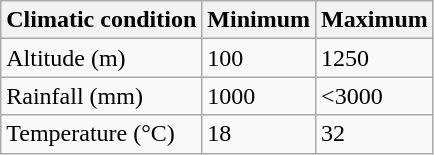<table class="wikitable">
<tr>
<th>Climatic condition</th>
<th>Minimum</th>
<th>Maximum</th>
</tr>
<tr>
<td>Altitude (m)</td>
<td>100</td>
<td>1250</td>
</tr>
<tr>
<td>Rainfall (mm)</td>
<td>1000</td>
<td><3000</td>
</tr>
<tr>
<td>Temperature (°C)</td>
<td>18</td>
<td>32</td>
</tr>
</table>
